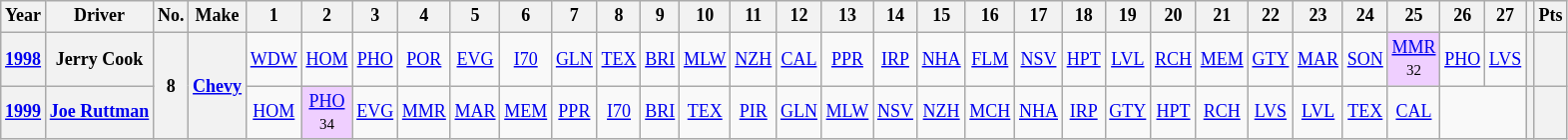<table class="wikitable" style="text-align:center; font-size:75%">
<tr>
<th>Year</th>
<th>Driver</th>
<th>No.</th>
<th>Make</th>
<th>1</th>
<th>2</th>
<th>3</th>
<th>4</th>
<th>5</th>
<th>6</th>
<th>7</th>
<th>8</th>
<th>9</th>
<th>10</th>
<th>11</th>
<th>12</th>
<th>13</th>
<th>14</th>
<th>15</th>
<th>16</th>
<th>17</th>
<th>18</th>
<th>19</th>
<th>20</th>
<th>21</th>
<th>22</th>
<th>23</th>
<th>24</th>
<th>25</th>
<th>26</th>
<th>27</th>
<th></th>
<th>Pts</th>
</tr>
<tr>
<th><a href='#'>1998</a></th>
<th>Jerry Cook</th>
<th rowspan=2>8</th>
<th rowspan=2><a href='#'>Chevy</a></th>
<td><a href='#'>WDW</a></td>
<td><a href='#'>HOM</a></td>
<td><a href='#'>PHO</a></td>
<td><a href='#'>POR</a></td>
<td><a href='#'>EVG</a></td>
<td><a href='#'>I70</a></td>
<td><a href='#'>GLN</a></td>
<td><a href='#'>TEX</a></td>
<td><a href='#'>BRI</a></td>
<td><a href='#'>MLW</a></td>
<td><a href='#'>NZH</a></td>
<td><a href='#'>CAL</a></td>
<td><a href='#'>PPR</a></td>
<td><a href='#'>IRP</a></td>
<td><a href='#'>NHA</a></td>
<td><a href='#'>FLM</a></td>
<td><a href='#'>NSV</a></td>
<td><a href='#'>HPT</a></td>
<td><a href='#'>LVL</a></td>
<td><a href='#'>RCH</a></td>
<td><a href='#'>MEM</a></td>
<td><a href='#'>GTY</a></td>
<td><a href='#'>MAR</a></td>
<td><a href='#'>SON</a></td>
<td style="background:#EFCFFF;"><a href='#'>MMR</a><br><small>32</small></td>
<td><a href='#'>PHO</a></td>
<td><a href='#'>LVS</a></td>
<th></th>
<th></th>
</tr>
<tr>
<th><a href='#'>1999</a></th>
<th><a href='#'>Joe Ruttman</a></th>
<td><a href='#'>HOM</a></td>
<td style="background:#EFCFFF;"><a href='#'>PHO</a><br><small>34</small></td>
<td><a href='#'>EVG</a></td>
<td><a href='#'>MMR</a></td>
<td><a href='#'>MAR</a></td>
<td><a href='#'>MEM</a></td>
<td><a href='#'>PPR</a></td>
<td><a href='#'>I70</a></td>
<td><a href='#'>BRI</a></td>
<td><a href='#'>TEX</a></td>
<td><a href='#'>PIR</a></td>
<td><a href='#'>GLN</a></td>
<td><a href='#'>MLW</a></td>
<td><a href='#'>NSV</a></td>
<td><a href='#'>NZH</a></td>
<td><a href='#'>MCH</a></td>
<td><a href='#'>NHA</a></td>
<td><a href='#'>IRP</a></td>
<td><a href='#'>GTY</a></td>
<td><a href='#'>HPT</a></td>
<td><a href='#'>RCH</a></td>
<td><a href='#'>LVS</a></td>
<td><a href='#'>LVL</a></td>
<td><a href='#'>TEX</a></td>
<td><a href='#'>CAL</a></td>
<td colspan=2></td>
<th></th>
<th></th>
</tr>
</table>
